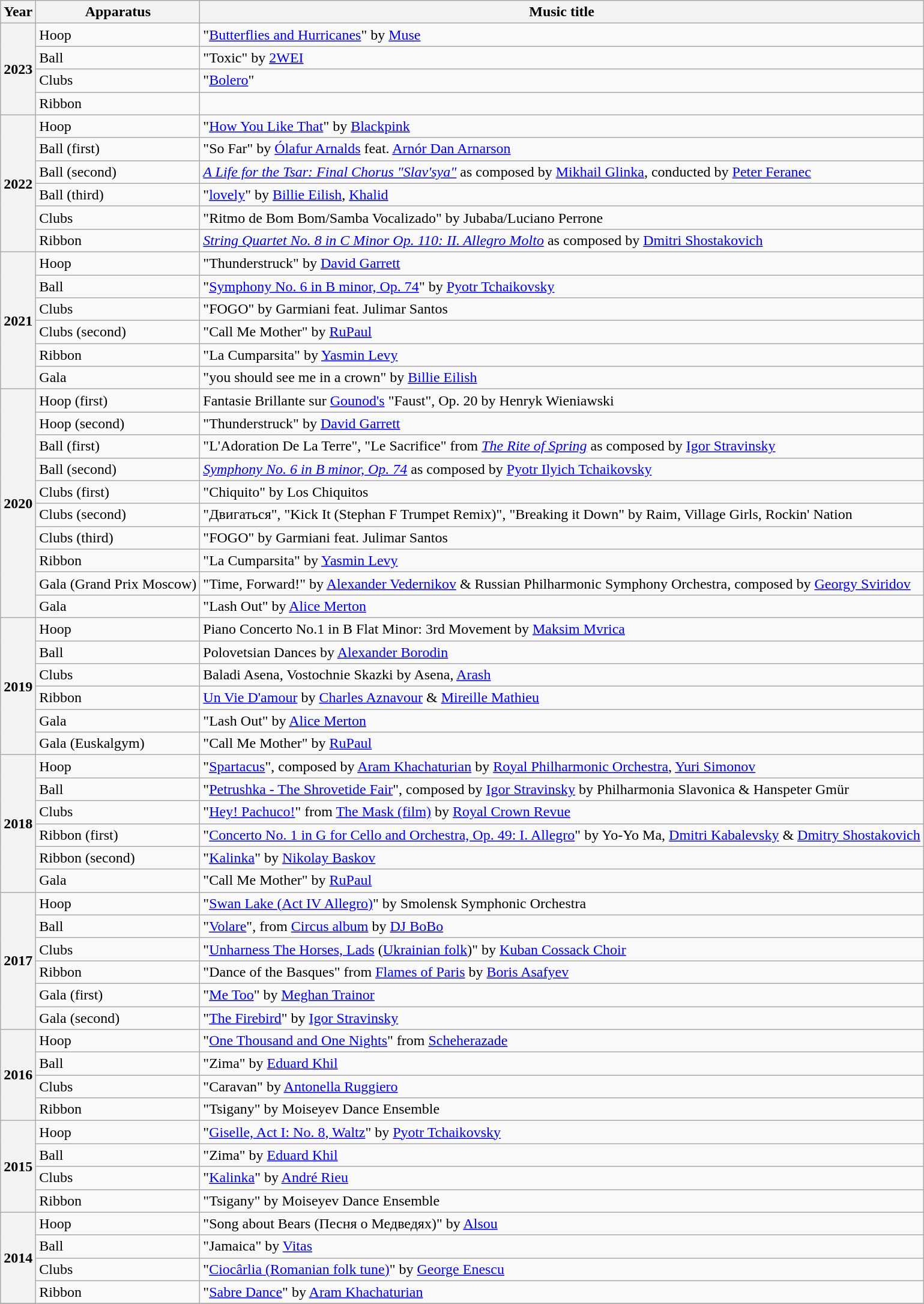<table class="wikitable plainrowheaders">
<tr>
<th scope=col>Year</th>
<th scope="row">Apparatus</th>
<th scope="col">Music title</th>
</tr>
<tr>
<th rowspan="4">2023</th>
<td>Hoop</td>
<td>"<a href='#'>Butterflies and Hurricanes</a>" by <a href='#'>Muse</a></td>
</tr>
<tr>
<td>Ball</td>
<td>"Toxic" by <a href='#'>2WEI</a></td>
</tr>
<tr>
<td>Clubs</td>
<td>"<a href='#'>Bolero</a>"</td>
</tr>
<tr>
<td>Ribbon</td>
<td></td>
</tr>
<tr>
<th rowspan="6">2022</th>
<td>Hoop</td>
<td>"<a href='#'>How You Like That</a>" by <a href='#'>Blackpink</a></td>
</tr>
<tr>
<td>Ball (first)</td>
<td>"So Far" by <a href='#'>Ólafur Arnalds</a> feat. <a href='#'>Arnór Dan Arnarson</a></td>
</tr>
<tr>
<td>Ball (second)</td>
<td><a href='#'><em>A Life for the Tsar: Final Chorus "Slav'sya"</em></a> as composed by <a href='#'>Mikhail Glinka</a>, conducted by <a href='#'>Peter Feranec</a></td>
</tr>
<tr>
<td>Ball (third)</td>
<td>"<a href='#'>lovely</a>" by <a href='#'>Billie Eilish</a>, <a href='#'>Khalid</a></td>
</tr>
<tr>
<td>Clubs</td>
<td>"Ritmo de Bom Bom/Samba Vocalizado" by Jubaba/Luciano Perrone</td>
</tr>
<tr>
<td>Ribbon</td>
<td><a href='#'><em>String Quartet No. 8 in C Minor Op. 110: II. Allegro Molto</em></a> as composed by <a href='#'>Dmitri Shostakovich</a></td>
</tr>
<tr>
<th rowspan="6">2021</th>
<td>Hoop</td>
<td>"Thunderstruck" by <a href='#'>David Garrett</a></td>
</tr>
<tr>
<td>Ball</td>
<td>"<a href='#'>Symphony No. 6 in B minor, Op. 74</a>" by <a href='#'>Pyotr Tchaikovsky</a></td>
</tr>
<tr>
<td>Clubs</td>
<td>"FOGO" by Garmiani feat. Julimar Santos</td>
</tr>
<tr>
<td>Clubs (second)</td>
<td>"Call Me Mother" by <a href='#'>RuPaul</a></td>
</tr>
<tr>
<td>Ribbon</td>
<td>"La Cumparsita" by <a href='#'>Yasmin Levy</a></td>
</tr>
<tr>
<td>Gala</td>
<td>"you should see me in a crown" by <a href='#'>Billie Eilish</a></td>
</tr>
<tr>
<th rowspan="10">2020</th>
<td>Hoop (first)</td>
<td>Fantasie Brillante sur <a href='#'>Gounod's</a> "Faust", Op. 20 by Henryk Wieniawski</td>
</tr>
<tr>
<td>Hoop (second)</td>
<td>"Thunderstruck" by <a href='#'>David Garrett</a></td>
</tr>
<tr>
<td>Ball (first)</td>
<td>"L'Adoration De La Terre", "Le Sacrifice" from <em><a href='#'>The Rite of Spring</a></em> as composed by <a href='#'>Igor Stravinsky</a></td>
</tr>
<tr>
<td>Ball (second)</td>
<td><a href='#'><em>Symphony No. 6 in B minor, Op. 74</em></a> as composed by <a href='#'>Pyotr Ilyich Tchaikovsky</a></td>
</tr>
<tr>
<td>Clubs (first)</td>
<td>"Chiquito" by Los Chiquitos</td>
</tr>
<tr>
<td>Clubs (second)</td>
<td>"Двигаться", "Kick It (Stephan F Trumpet Remix)", "Breaking it Down" by Raim, Village Girls, Rockin' Nation</td>
</tr>
<tr>
<td>Clubs (third)</td>
<td>"FOGO" by Garmiani feat. Julimar Santos</td>
</tr>
<tr>
<td>Ribbon</td>
<td>"La Cumparsita" by <a href='#'>Yasmin Levy</a></td>
</tr>
<tr>
<td>Gala (Grand Prix Moscow)</td>
<td>"Time, Forward!" by <a href='#'>Alexander Vedernikov</a> & Russian Philharmonic Symphony Orchestra, composed by <a href='#'>Georgy Sviridov</a></td>
</tr>
<tr>
<td>Gala</td>
<td>"Lash Out" by <a href='#'>Alice Merton</a></td>
</tr>
<tr>
<th rowspan="6">2019</th>
<td>Hoop</td>
<td>Piano Concerto No.1 in B Flat Minor: 3rd Movement by <a href='#'>Maksim Mvrica</a></td>
</tr>
<tr>
<td>Ball</td>
<td>Polovetsian Dances by <a href='#'>Alexander Borodin</a></td>
</tr>
<tr>
<td>Clubs</td>
<td>Baladi Asena, Vostochnie Skazki by Asena, <a href='#'>Arash</a></td>
</tr>
<tr>
<td>Ribbon</td>
<td><a href='#'>Un Vie D'amour</a> by <a href='#'>Charles Aznavour</a> & <a href='#'>Mireille Mathieu</a></td>
</tr>
<tr>
<td>Gala</td>
<td>"Lash Out" by <a href='#'>Alice Merton</a></td>
</tr>
<tr>
<td>Gala (Euskalgym)</td>
<td>"Call Me Mother" by <a href='#'>RuPaul</a></td>
</tr>
<tr>
<th rowspan="6">2018</th>
<td>Hoop</td>
<td>"<a href='#'>Spartacus</a>", composed by <a href='#'>Aram Khachaturian</a> by <a href='#'>Royal Philharmonic Orchestra</a>, <a href='#'>Yuri Simonov</a></td>
</tr>
<tr>
<td>Ball</td>
<td>"<a href='#'>Petrushka - The Shrovetide Fair</a>", composed by <a href='#'>Igor Stravinsky</a> by Philharmonia Slavonica & Hanspeter Gmür</td>
</tr>
<tr>
<td>Clubs</td>
<td>"<a href='#'>Hey! Pachuco!</a>" from <a href='#'>The Mask (film)</a> by <a href='#'>Royal Crown Revue</a></td>
</tr>
<tr>
<td>Ribbon (first)</td>
<td>"<a href='#'>Concerto No. 1 in G for Cello and Orchestra, Op. 49: I. Allegro</a>" by Yo-Yo Ma, <a href='#'>Dmitri Kabalevsky</a> & <a href='#'>Dmitry Shostakovich</a></td>
</tr>
<tr>
<td>Ribbon (second)</td>
<td>"<a href='#'>Kalinka</a>" by <a href='#'>Nikolay Baskov</a></td>
</tr>
<tr>
<td>Gala</td>
<td>"Call Me Mother" by <a href='#'>RuPaul</a></td>
</tr>
<tr>
<th rowspan="6" scope="row">2017</th>
<td>Hoop</td>
<td>"<a href='#'>Swan Lake (Act IV Allegro)</a>" by Smolensk Symphonic Orchestra</td>
</tr>
<tr>
<td>Ball</td>
<td>"<a href='#'>Volare</a>", from <a href='#'>Circus album</a> by <a href='#'>DJ BoBo</a></td>
</tr>
<tr>
<td>Clubs</td>
<td>"<a href='#'>Unharness The Horses, Lads</a> (<a href='#'>Ukrainian folk</a>)" by <a href='#'>Kuban Cossack Choir</a></td>
</tr>
<tr>
<td>Ribbon</td>
<td>"Dance of the Basques" from <a href='#'>Flames of Paris</a> by <a href='#'>Boris Asafyev</a></td>
</tr>
<tr>
<td>Gala (first)</td>
<td>"<a href='#'>Me Too</a>" by <a href='#'>Meghan Trainor</a></td>
</tr>
<tr>
<td>Gala (second)</td>
<td>"<a href='#'>The Firebird</a>" by <a href='#'>Igor Stravinsky</a></td>
</tr>
<tr>
<th rowspan="4" scope="row">2016</th>
<td>Hoop</td>
<td>"<a href='#'>One Thousand and One Nights</a>" from <a href='#'>Scheherazade</a></td>
</tr>
<tr>
<td>Ball</td>
<td>"Zima" by <a href='#'>Eduard Khil</a></td>
</tr>
<tr>
<td>Clubs</td>
<td>"Caravan" by <a href='#'>Antonella Ruggiero</a></td>
</tr>
<tr>
<td>Ribbon</td>
<td>"Tsigany" by Moiseyev Dance Ensemble</td>
</tr>
<tr>
<th rowspan="4" scope="row">2015</th>
<td>Hoop</td>
<td>"<a href='#'>Giselle, Act I: No. 8, Waltz</a>" by <a href='#'>Pyotr Tchaikovsky</a></td>
</tr>
<tr>
<td>Ball</td>
<td>"Zima" by <a href='#'>Eduard Khil</a></td>
</tr>
<tr>
<td>Clubs</td>
<td>"<a href='#'>Kalinka</a>" by <a href='#'>André Rieu</a></td>
</tr>
<tr>
<td>Ribbon</td>
<td>"Tsigany" by Moiseyev Dance Ensemble</td>
</tr>
<tr>
<th rowspan="4" scope="row">2014</th>
<td>Hoop</td>
<td>"Song about Bears (Песня о Медведях)" by <a href='#'>Alsou</a></td>
</tr>
<tr>
<td>Ball</td>
<td>"Jamaica" by <a href='#'>Vitas</a></td>
</tr>
<tr>
<td>Clubs</td>
<td>"<a href='#'>Ciocârlia (Romanian folk tune)</a>" by <a href='#'>George Enescu</a></td>
</tr>
<tr>
<td>Ribbon</td>
<td>"<a href='#'>Sabre Dance</a>" by <a href='#'>Aram Khachaturian</a></td>
</tr>
<tr>
</tr>
</table>
